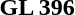<table>
<tr>
<th>GL 396</th>
</tr>
<tr>
<td></td>
</tr>
</table>
